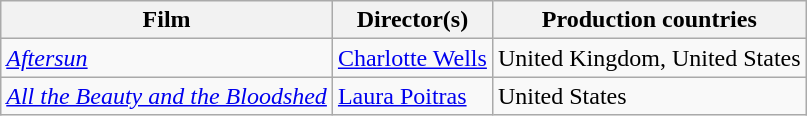<table class="wikitable">
<tr>
<th>Film</th>
<th>Director(s)</th>
<th>Production countries</th>
</tr>
<tr>
<td><em><a href='#'>Aftersun</a></em></td>
<td><a href='#'>Charlotte Wells</a></td>
<td>United Kingdom, United States</td>
</tr>
<tr>
<td><em><a href='#'>All the Beauty and the Bloodshed</a></em></td>
<td><a href='#'>Laura Poitras</a></td>
<td>United States</td>
</tr>
</table>
